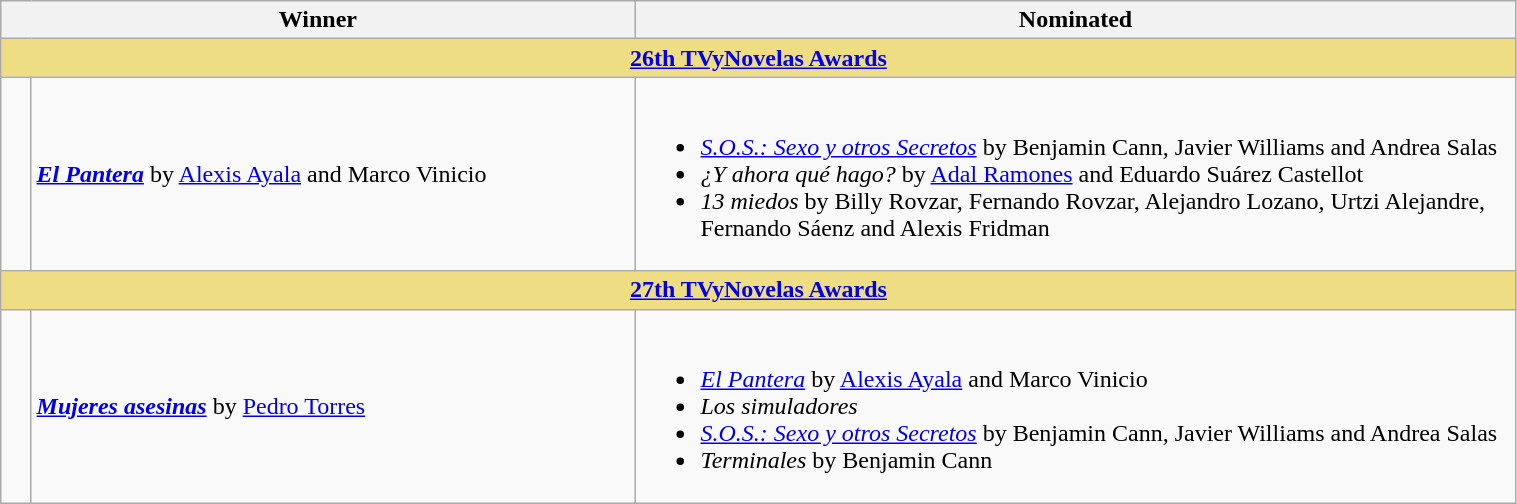<table class="wikitable" width=80%>
<tr align=center>
<th width="150px;" colspan=2; align="center">Winner</th>
<th width="580px;" align="center">Nominated</th>
</tr>
<tr>
<th colspan=9 style="background:#EEDD82;"  align="center"><strong><a href='#'>26th TVyNovelas Awards</a></strong></th>
</tr>
<tr>
<td width=2%></td>
<td><strong><em><a href='#'>El Pantera</a></em></strong> by <a href='#'>Alexis Ayala</a> and Marco Vinicio</td>
<td><br><ul><li><em><a href='#'>S.O.S.: Sexo y otros Secretos</a></em> by Benjamin Cann, Javier Williams and Andrea Salas</li><li><em>¿Y ahora qué hago?</em> by <a href='#'>Adal Ramones</a> and Eduardo Suárez Castellot</li><li><em>13 miedos</em> by Billy Rovzar, Fernando Rovzar, Alejandro Lozano, Urtzi Alejandre, Fernando Sáenz and Alexis Fridman</li></ul></td>
</tr>
<tr>
<th colspan=9 style="background:#EEDD82;"  align="center"><strong><a href='#'>27th TVyNovelas Awards</a></strong></th>
</tr>
<tr>
<td width=2%></td>
<td><strong><em><a href='#'>Mujeres asesinas</a></em></strong> by <a href='#'>Pedro Torres</a></td>
<td><br><ul><li><em><a href='#'>El Pantera</a></em> by <a href='#'>Alexis Ayala</a> and Marco Vinicio</li><li><em>Los simuladores</em></li><li><em><a href='#'>S.O.S.: Sexo y otros Secretos</a></em> by Benjamin Cann, Javier Williams and Andrea Salas</li><li><em>Terminales</em> by Benjamin Cann</li></ul></td>
</tr>
</table>
